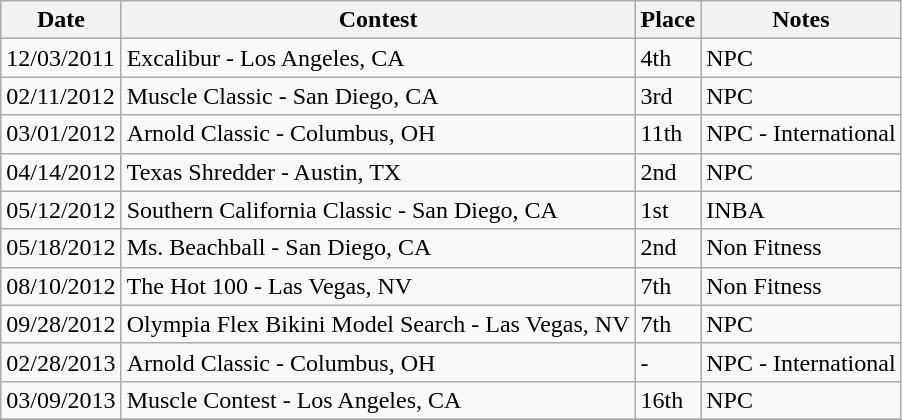<table class="wikitable sortable">
<tr>
<th>Date</th>
<th>Contest</th>
<th>Place</th>
<th class="unsortable">Notes</th>
</tr>
<tr>
<td>12/03/2011</td>
<td>Excalibur - Los Angeles, CA</td>
<td>4th</td>
<td>NPC</td>
</tr>
<tr>
<td>02/11/2012</td>
<td>Muscle Classic - San Diego, CA</td>
<td>3rd</td>
<td>NPC</td>
</tr>
<tr>
<td>03/01/2012</td>
<td>Arnold Classic - Columbus, OH</td>
<td>11th</td>
<td>NPC - International</td>
</tr>
<tr>
<td>04/14/2012</td>
<td>Texas Shredder - Austin, TX</td>
<td>2nd</td>
<td>NPC</td>
</tr>
<tr>
<td>05/12/2012</td>
<td>Southern California Classic - San Diego, CA</td>
<td>1st</td>
<td>INBA</td>
</tr>
<tr>
<td>05/18/2012</td>
<td>Ms. Beachball - San Diego, CA</td>
<td>2nd</td>
<td>Non Fitness</td>
</tr>
<tr>
<td>08/10/2012</td>
<td>The Hot 100 - Las Vegas, NV</td>
<td>7th</td>
<td>Non Fitness</td>
</tr>
<tr>
<td>09/28/2012</td>
<td>Olympia Flex Bikini Model Search - Las Vegas, NV</td>
<td>7th</td>
<td>NPC</td>
</tr>
<tr>
<td>02/28/2013</td>
<td>Arnold Classic - Columbus, OH</td>
<td>-</td>
<td>NPC - International</td>
</tr>
<tr>
<td>03/09/2013</td>
<td>Muscle Contest - Los Angeles, CA</td>
<td>16th</td>
<td>NPC</td>
</tr>
<tr>
</tr>
</table>
